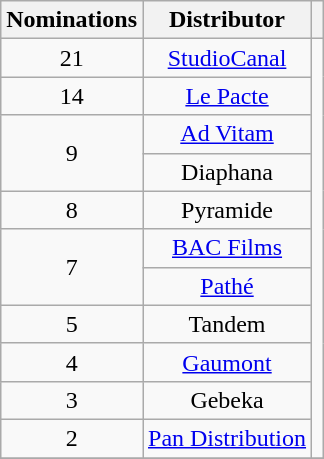<table class="sortable wikitable" style="text-align:center">
<tr>
<th>Nominations</th>
<th>Distributor</th>
<th scope="col" class="unsortable"></th>
</tr>
<tr>
<td>21</td>
<td><a href='#'>StudioCanal</a></td>
<td rowspan="11"></td>
</tr>
<tr>
<td>14</td>
<td><a href='#'>Le Pacte</a></td>
</tr>
<tr>
<td rowspan=2>9</td>
<td><a href='#'>Ad Vitam</a></td>
</tr>
<tr>
<td>Diaphana</td>
</tr>
<tr>
<td>8</td>
<td>Pyramide</td>
</tr>
<tr>
<td rowspan=2>7</td>
<td><a href='#'>BAC Films</a></td>
</tr>
<tr>
<td><a href='#'>Pathé</a></td>
</tr>
<tr>
<td>5</td>
<td>Tandem</td>
</tr>
<tr>
<td>4</td>
<td><a href='#'>Gaumont</a></td>
</tr>
<tr>
<td>3</td>
<td>Gebeka</td>
</tr>
<tr>
<td>2</td>
<td><a href='#'>Pan Distribution</a></td>
</tr>
<tr>
</tr>
</table>
